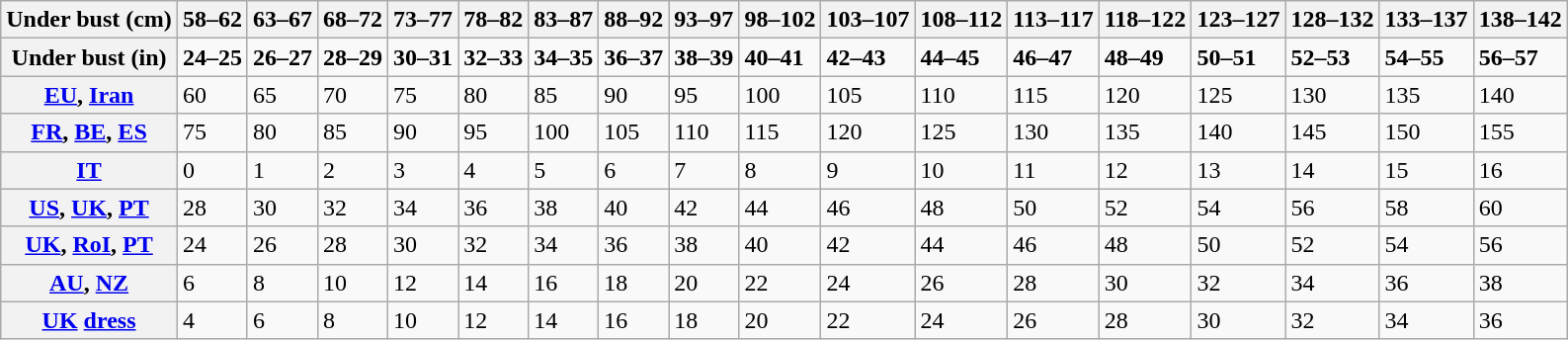<table class="wikitable">
<tr>
<th>Under bust (cm)</th>
<th>58–62</th>
<th>63–67</th>
<th>68–72</th>
<th>73–77</th>
<th>78–82</th>
<th>83–87</th>
<th>88–92</th>
<th>93–97</th>
<th>98–102</th>
<th>103–107</th>
<th>108–112</th>
<th>113–117</th>
<th>118–122</th>
<th>123–127</th>
<th>128–132</th>
<th>133–137</th>
<th>138–142</th>
</tr>
<tr>
<th>Under bust (in)</th>
<td><strong>24–25</strong></td>
<td><strong>26–27</strong></td>
<td><strong>28–29</strong></td>
<td><strong>30–31</strong></td>
<td><strong>32–33</strong></td>
<td><strong>34–35</strong></td>
<td><strong>36–37</strong></td>
<td><strong>38–39</strong></td>
<td><strong>40–41</strong></td>
<td><strong>42–43</strong></td>
<td><strong>44–45</strong></td>
<td><strong>46–47</strong></td>
<td><strong>48–49</strong></td>
<td><strong>50–51</strong></td>
<td><strong>52–53</strong></td>
<td><strong>54–55</strong></td>
<td><strong>56–57</strong></td>
</tr>
<tr>
<th><a href='#'>EU</a>, <a href='#'>Iran</a></th>
<td>60</td>
<td>65</td>
<td>70</td>
<td>75</td>
<td>80</td>
<td>85</td>
<td>90</td>
<td>95</td>
<td>100</td>
<td>105</td>
<td>110</td>
<td>115</td>
<td>120</td>
<td>125</td>
<td>130</td>
<td>135</td>
<td>140</td>
</tr>
<tr>
<th><a href='#'>FR</a>, <a href='#'>BE</a>, <a href='#'>ES</a></th>
<td>75</td>
<td>80</td>
<td>85</td>
<td>90</td>
<td>95</td>
<td>100</td>
<td>105</td>
<td>110</td>
<td>115</td>
<td>120</td>
<td>125</td>
<td>130</td>
<td>135</td>
<td>140</td>
<td>145</td>
<td>150</td>
<td>155</td>
</tr>
<tr>
<th><a href='#'>IT</a></th>
<td>0</td>
<td>1</td>
<td>2</td>
<td>3</td>
<td>4</td>
<td>5</td>
<td>6</td>
<td>7</td>
<td>8</td>
<td>9</td>
<td>10</td>
<td>11</td>
<td>12</td>
<td>13</td>
<td>14</td>
<td>15</td>
<td>16</td>
</tr>
<tr>
<th><a href='#'>US</a>, <a href='#'>UK</a>, <a href='#'>PT</a></th>
<td>28</td>
<td>30</td>
<td>32</td>
<td>34</td>
<td>36</td>
<td>38</td>
<td>40</td>
<td>42</td>
<td>44</td>
<td>46</td>
<td>48</td>
<td>50</td>
<td>52</td>
<td>54</td>
<td>56</td>
<td>58</td>
<td>60</td>
</tr>
<tr>
<th><a href='#'>UK</a>, <a href='#'>RoI</a>, <a href='#'>PT</a></th>
<td>24</td>
<td>26</td>
<td>28</td>
<td>30</td>
<td>32</td>
<td>34</td>
<td>36</td>
<td>38</td>
<td>40</td>
<td>42</td>
<td>44</td>
<td>46</td>
<td>48</td>
<td>50</td>
<td>52</td>
<td>54</td>
<td>56</td>
</tr>
<tr>
<th><a href='#'>AU</a>, <a href='#'>NZ</a></th>
<td>6</td>
<td>8</td>
<td>10</td>
<td>12</td>
<td>14</td>
<td>16</td>
<td>18</td>
<td>20</td>
<td>22</td>
<td>24</td>
<td>26</td>
<td>28</td>
<td>30</td>
<td>32</td>
<td>34</td>
<td>36</td>
<td>38</td>
</tr>
<tr>
<th><a href='#'>UK</a> <a href='#'>dress</a></th>
<td>4</td>
<td>6</td>
<td>8</td>
<td>10</td>
<td>12</td>
<td>14</td>
<td>16</td>
<td>18</td>
<td>20</td>
<td>22</td>
<td>24</td>
<td>26</td>
<td>28</td>
<td>30</td>
<td>32</td>
<td>34</td>
<td>36</td>
</tr>
</table>
